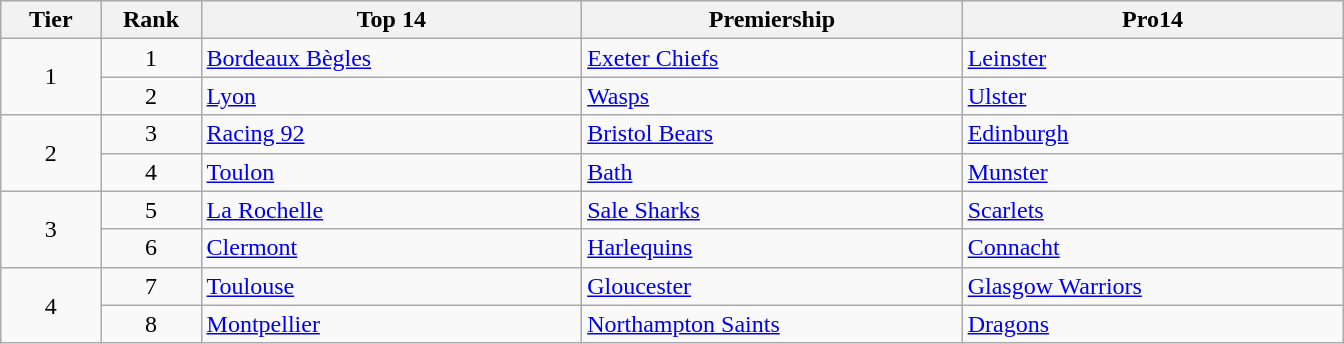<table class="wikitable">
<tr>
<th width="5%">Tier</th>
<th width="5%">Rank</th>
<th width="19%">Top 14</th>
<th width="19%">Premiership</th>
<th width="19%">Pro14</th>
</tr>
<tr>
<td rowspan="2" align="center">1</td>
<td align="center">1</td>
<td> <a href='#'>Bordeaux Bègles</a></td>
<td> <a href='#'>Exeter Chiefs</a></td>
<td> <a href='#'>Leinster</a></td>
</tr>
<tr>
<td align="center">2</td>
<td> <a href='#'>Lyon</a></td>
<td> <a href='#'>Wasps</a></td>
<td> <a href='#'>Ulster</a></td>
</tr>
<tr>
<td rowspan="2" align="center">2</td>
<td align="center">3</td>
<td> <a href='#'>Racing 92</a></td>
<td> <a href='#'>Bristol Bears</a></td>
<td> <a href='#'>Edinburgh</a></td>
</tr>
<tr>
<td align="center">4</td>
<td> <a href='#'>Toulon</a></td>
<td> <a href='#'>Bath</a></td>
<td> <a href='#'>Munster</a></td>
</tr>
<tr>
<td rowspan="2" align="center">3</td>
<td align="center">5</td>
<td> <a href='#'>La Rochelle</a></td>
<td> <a href='#'>Sale Sharks</a></td>
<td> <a href='#'>Scarlets</a></td>
</tr>
<tr>
<td align="center">6</td>
<td> <a href='#'>Clermont</a></td>
<td> <a href='#'>Harlequins</a></td>
<td> <a href='#'>Connacht</a></td>
</tr>
<tr>
<td rowspan="2" align="center">4</td>
<td align="center">7</td>
<td> <a href='#'>Toulouse</a></td>
<td> <a href='#'>Gloucester</a></td>
<td> <a href='#'>Glasgow Warriors</a></td>
</tr>
<tr>
<td align="center">8</td>
<td> <a href='#'>Montpellier</a></td>
<td> <a href='#'>Northampton Saints</a></td>
<td> <a href='#'>Dragons</a></td>
</tr>
</table>
